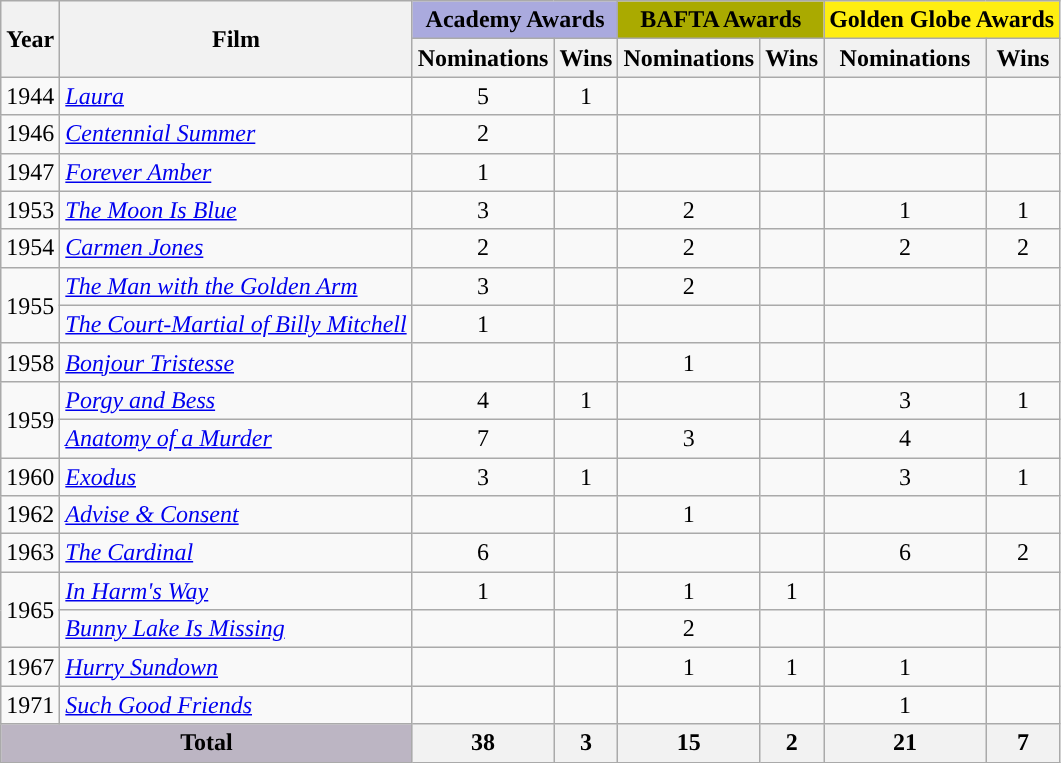<table class="wikitable">
<tr>
<th rowspan="2">Year</th>
<th rowspan="2">Film</th>
<th colspan="2" style="background-color:#aaaade;">Academy Awards</th>
<th colspan="2" style="background-color:#aa0;">BAFTA Awards</th>
<th colspan="2" style="background-color:#fe1;">Golden Globe Awards</th>
</tr>
<tr>
<th>Nominations</th>
<th>Wins</th>
<th>Nominations</th>
<th>Wins</th>
<th>Nominations</th>
<th>Wins</th>
</tr>
<tr>
<td>1944</td>
<td><a href='#'><em>Laura</em></a></td>
<td align=center>5</td>
<td align=center>1</td>
<td></td>
<td></td>
<td></td>
<td></td>
</tr>
<tr>
<td>1946</td>
<td><em><a href='#'>Centennial Summer</a></em></td>
<td align=center>2</td>
<td></td>
<td></td>
<td></td>
<td></td>
<td></td>
</tr>
<tr>
<td>1947</td>
<td><a href='#'><em>Forever Amber</em></a></td>
<td align=center>1</td>
<td></td>
<td></td>
<td></td>
<td></td>
<td></td>
</tr>
<tr>
<td>1953</td>
<td><a href='#'><em>The Moon Is Blue</em></a></td>
<td align=center>3</td>
<td></td>
<td align=center>2</td>
<td></td>
<td align=center>1</td>
<td align=center>1</td>
</tr>
<tr>
<td>1954</td>
<td><a href='#'><em>Carmen Jones</em></a></td>
<td align=center>2</td>
<td></td>
<td align=center>2</td>
<td></td>
<td align=center>2</td>
<td align=center>2</td>
</tr>
<tr>
<td rowspan="2">1955</td>
<td><em><a href='#'>The Man with the Golden Arm</a></em></td>
<td align=center>3</td>
<td></td>
<td align=center>2</td>
<td></td>
<td></td>
<td></td>
</tr>
<tr>
<td><em><a href='#'>The Court-Martial of Billy Mitchell</a></em></td>
<td align=center>1</td>
<td></td>
<td></td>
<td></td>
<td></td>
<td></td>
</tr>
<tr>
<td>1958</td>
<td><a href='#'><em>Bonjour Tristesse</em></a></td>
<td></td>
<td></td>
<td align=center>1</td>
<td></td>
<td></td>
<td></td>
</tr>
<tr>
<td rowspan="2">1959</td>
<td><a href='#'><em>Porgy and Bess</em></a></td>
<td align=center>4</td>
<td align=center>1</td>
<td></td>
<td></td>
<td align=center>3</td>
<td align=center>1</td>
</tr>
<tr>
<td><em><a href='#'>Anatomy of a Murder</a></em></td>
<td align=center>7</td>
<td></td>
<td align=center>3</td>
<td></td>
<td align=center>4</td>
<td></td>
</tr>
<tr>
<td>1960</td>
<td><a href='#'><em>Exodus</em></a></td>
<td align=center>3</td>
<td align=center>1</td>
<td></td>
<td></td>
<td align=center>3</td>
<td align=center>1</td>
</tr>
<tr>
<td>1962</td>
<td><em><a href='#'>Advise & Consent</a></em></td>
<td></td>
<td></td>
<td align=center>1</td>
<td></td>
<td></td>
<td></td>
</tr>
<tr>
<td>1963</td>
<td><em><a href='#'>The Cardinal</a></em></td>
<td align=center>6</td>
<td></td>
<td></td>
<td></td>
<td align=center>6</td>
<td align=center>2</td>
</tr>
<tr>
<td rowspan="2">1965</td>
<td><em><a href='#'>In Harm's Way</a></em></td>
<td align=center>1</td>
<td></td>
<td align=center>1</td>
<td align=center>1</td>
<td></td>
<td></td>
</tr>
<tr>
<td><em><a href='#'>Bunny Lake Is Missing</a></em></td>
<td></td>
<td></td>
<td align=center>2</td>
<td></td>
<td></td>
<td></td>
</tr>
<tr>
<td>1967</td>
<td><a href='#'><em>Hurry Sundown</em></a></td>
<td></td>
<td></td>
<td align=center>1</td>
<td align=center>1</td>
<td align=center>1</td>
<td></td>
</tr>
<tr>
<td>1971</td>
<td><em><a href='#'>Such Good Friends</a></em></td>
<td></td>
<td></td>
<td></td>
<td></td>
<td align=center>1</td>
<td></td>
</tr>
<tr>
<th colspan="2" style="background-color:#bcb5c3">Total</th>
<th>38</th>
<th>3</th>
<th>15</th>
<th>2</th>
<th>21</th>
<th>7</th>
</tr>
</table>
